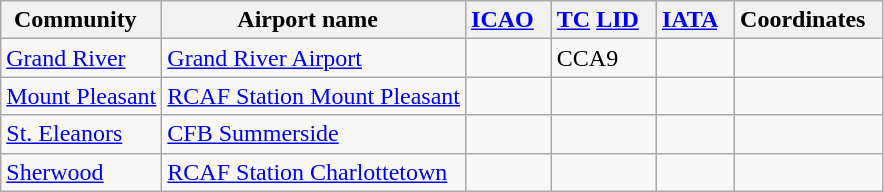<table class="wikitable sortable" style="width:auto;">
<tr>
<th width="*">Community  </th>
<th width="*">Airport name  </th>
<th width="*"><a href='#'>ICAO</a>  </th>
<th width="*"><a href='#'>TC</a> <a href='#'>LID</a>  </th>
<th width="*"><a href='#'>IATA</a>  </th>
<th width="*" class=unsortable>Coordinates  </th>
</tr>
<tr>
<td><a href='#'>Grand River</a></td>
<td><a href='#'>Grand River Airport</a></td>
<td></td>
<td>CCA9</td>
<td></td>
<td></td>
</tr>
<tr>
<td><a href='#'>Mount Pleasant</a></td>
<td><a href='#'>RCAF Station Mount Pleasant</a></td>
<td></td>
<td></td>
<td></td>
<td></td>
</tr>
<tr>
<td><a href='#'>St. Eleanors</a></td>
<td><a href='#'>CFB Summerside</a></td>
<td></td>
<td></td>
<td></td>
<td></td>
</tr>
<tr>
<td><a href='#'>Sherwood</a></td>
<td><a href='#'>RCAF Station Charlottetown</a></td>
<td></td>
<td></td>
<td></td>
<td></td>
</tr>
</table>
